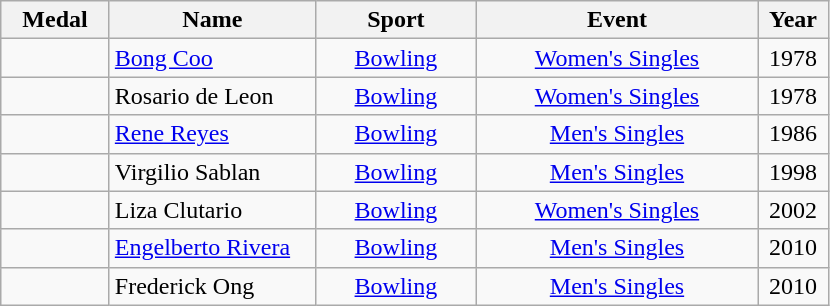<table class="wikitable"  style="font-size:100%;  text-align:center;">
<tr>
<th width="65">Medal</th>
<th width="130">Name</th>
<th width="100">Sport</th>
<th width="180">Event</th>
<th width="40">Year</th>
</tr>
<tr>
<td></td>
<td align=left><a href='#'>Bong Coo</a></td>
<td><a href='#'>Bowling</a></td>
<td><a href='#'>Women's Singles</a></td>
<td>1978</td>
</tr>
<tr>
<td></td>
<td align=left>Rosario de Leon</td>
<td><a href='#'>Bowling</a></td>
<td><a href='#'>Women's Singles</a></td>
<td>1978</td>
</tr>
<tr>
<td></td>
<td align=left><a href='#'>Rene Reyes</a></td>
<td><a href='#'>Bowling</a></td>
<td><a href='#'>Men's Singles</a></td>
<td>1986</td>
</tr>
<tr>
<td></td>
<td align=left>Virgilio Sablan</td>
<td><a href='#'>Bowling</a></td>
<td><a href='#'>Men's Singles</a></td>
<td>1998</td>
</tr>
<tr>
<td></td>
<td align=left>Liza Clutario</td>
<td><a href='#'>Bowling</a></td>
<td><a href='#'>Women's Singles</a></td>
<td>2002</td>
</tr>
<tr>
<td></td>
<td align=left><a href='#'>Engelberto Rivera</a></td>
<td><a href='#'>Bowling</a></td>
<td><a href='#'>Men's Singles</a></td>
<td>2010</td>
</tr>
<tr>
<td></td>
<td align=left>Frederick Ong</td>
<td><a href='#'>Bowling</a></td>
<td><a href='#'>Men's Singles</a></td>
<td>2010</td>
</tr>
</table>
